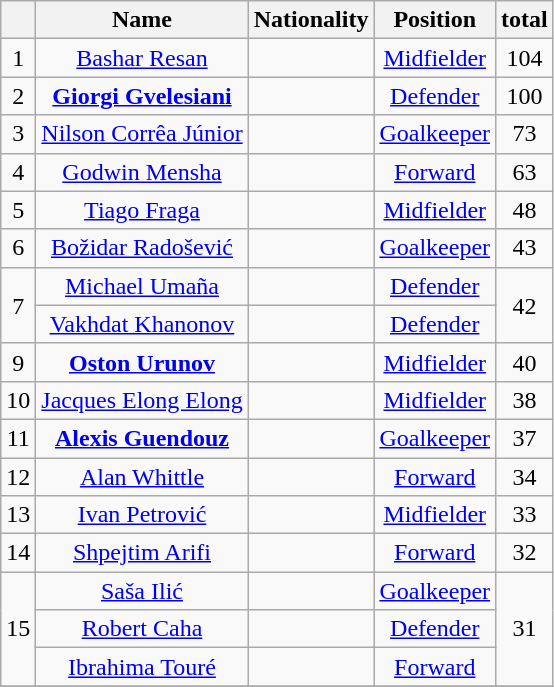<table class="wikitable"style=text-align:center>
<tr>
<th></th>
<th>Name</th>
<th>Nationality</th>
<th>Position</th>
<th>total</th>
</tr>
<tr>
<td>1</td>
<td><a href='#'>Bashar Resan</a></td>
<td></td>
<td><a href='#'>Midfielder</a></td>
<td>104</td>
</tr>
<tr>
<td>2</td>
<td><strong><a href='#'>Giorgi Gvelesiani</a></strong></td>
<td></td>
<td><a href='#'>Defender</a></td>
<td>100</td>
</tr>
<tr>
<td>3</td>
<td><a href='#'>Nilson Corrêa Júnior</a></td>
<td></td>
<td><a href='#'>Goalkeeper</a></td>
<td>73</td>
</tr>
<tr>
<td>4</td>
<td><a href='#'>Godwin Mensha</a></td>
<td></td>
<td><a href='#'>Forward</a></td>
<td>63</td>
</tr>
<tr>
<td>5</td>
<td><a href='#'>Tiago Fraga</a></td>
<td></td>
<td><a href='#'>Midfielder</a></td>
<td>48</td>
</tr>
<tr>
<td>6</td>
<td><a href='#'>Božidar Radošević</a></td>
<td></td>
<td><a href='#'>Goalkeeper</a></td>
<td>43</td>
</tr>
<tr>
<td rowspan="2"->7</td>
<td><a href='#'>Michael Umaña</a></td>
<td></td>
<td><a href='#'>Defender</a></td>
<td rowspan="2">42</td>
</tr>
<tr>
<td><a href='#'>Vakhdat Khanonov</a></td>
<td></td>
<td><a href='#'>Defender</a></td>
</tr>
<tr>
<td>9</td>
<td><strong><a href='#'>Oston Urunov</a></strong></td>
<td></td>
<td><a href='#'>Midfielder</a></td>
<td>40</td>
</tr>
<tr>
<td>10</td>
<td><a href='#'>Jacques Elong Elong</a></td>
<td></td>
<td><a href='#'>Midfielder</a></td>
<td>38</td>
</tr>
<tr>
<td>11</td>
<td><strong><a href='#'>Alexis Guendouz</a></strong></td>
<td></td>
<td><a href='#'>Goalkeeper</a></td>
<td>37</td>
</tr>
<tr>
<td>12</td>
<td><a href='#'>Alan Whittle</a></td>
<td></td>
<td><a href='#'>Forward</a></td>
<td>34</td>
</tr>
<tr>
<td>13</td>
<td><a href='#'>Ivan Petrović</a></td>
<td></td>
<td><a href='#'>Midfielder</a></td>
<td>33</td>
</tr>
<tr>
<td>14</td>
<td><a href='#'>Shpejtim Arifi</a></td>
<td></td>
<td><a href='#'>Forward</a></td>
<td>32</td>
</tr>
<tr>
<td rowspan="3">15</td>
<td><a href='#'>Saša Ilić</a></td>
<td></td>
<td><a href='#'>Goalkeeper</a></td>
<td rowspan="3">31</td>
</tr>
<tr>
<td><a href='#'>Robert Caha</a></td>
<td></td>
<td><a href='#'>Defender</a></td>
</tr>
<tr>
<td><a href='#'>Ibrahima Touré</a></td>
<td></td>
<td><a href='#'>Forward</a></td>
</tr>
<tr>
</tr>
</table>
